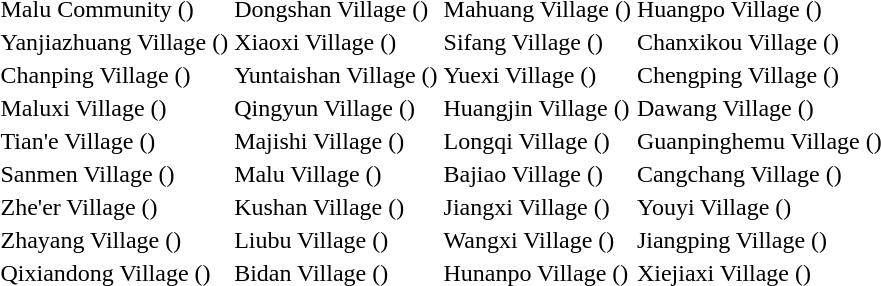<table>
<tr>
<td>Malu Community ()</td>
<td>Dongshan Village ()</td>
<td>Mahuang Village ()</td>
<td>Huangpo Village ()</td>
</tr>
<tr>
<td>Yanjiazhuang Village ()</td>
<td>Xiaoxi Village ()</td>
<td>Sifang Village ()</td>
<td>Chanxikou Village ()</td>
</tr>
<tr>
<td>Chanping Village ()</td>
<td>Yuntaishan Village ()</td>
<td>Yuexi Village ()</td>
<td>Chengping Village ()</td>
</tr>
<tr>
<td>Maluxi Village ()</td>
<td>Qingyun Village ()</td>
<td>Huangjin Village ()</td>
<td>Dawang Village ()</td>
</tr>
<tr>
<td>Tian'e Village ()</td>
<td>Majishi Village ()</td>
<td>Longqi Village ()</td>
<td>Guanpinghemu Village ()</td>
</tr>
<tr>
<td>Sanmen Village ()</td>
<td>Malu Village ()</td>
<td>Bajiao Village ()</td>
<td>Cangchang Village ()</td>
</tr>
<tr>
<td>Zhe'er Village ()</td>
<td>Kushan Village ()</td>
<td>Jiangxi Village ()</td>
<td>Youyi Village ()</td>
</tr>
<tr>
<td>Zhayang Village ()</td>
<td>Liubu Village ()</td>
<td>Wangxi Village ()</td>
<td>Jiangping Village ()</td>
</tr>
<tr>
<td>Qixiandong Village ()</td>
<td>Bidan Village ()</td>
<td>Hunanpo Village ()</td>
<td>Xiejiaxi Village ()</td>
</tr>
</table>
